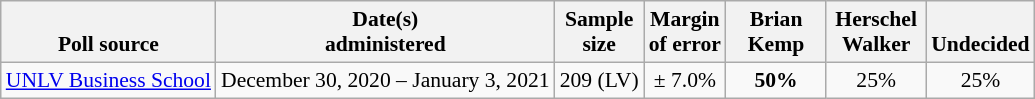<table class="wikitable" style="font-size:90%;text-align:center;">
<tr valign=bottom>
<th>Poll source</th>
<th>Date(s)<br>administered</th>
<th>Sample<br>size</th>
<th>Margin<br>of error</th>
<th style="width:60px;">Brian<br>Kemp</th>
<th style="width:60px;">Herschel<br>Walker</th>
<th>Undecided</th>
</tr>
<tr>
<td style="text-align:left;"><a href='#'>UNLV Business School</a></td>
<td>December 30, 2020 – January 3, 2021</td>
<td>209 (LV)</td>
<td>± 7.0%</td>
<td><strong>50%</strong></td>
<td>25%</td>
<td>25%</td>
</tr>
</table>
